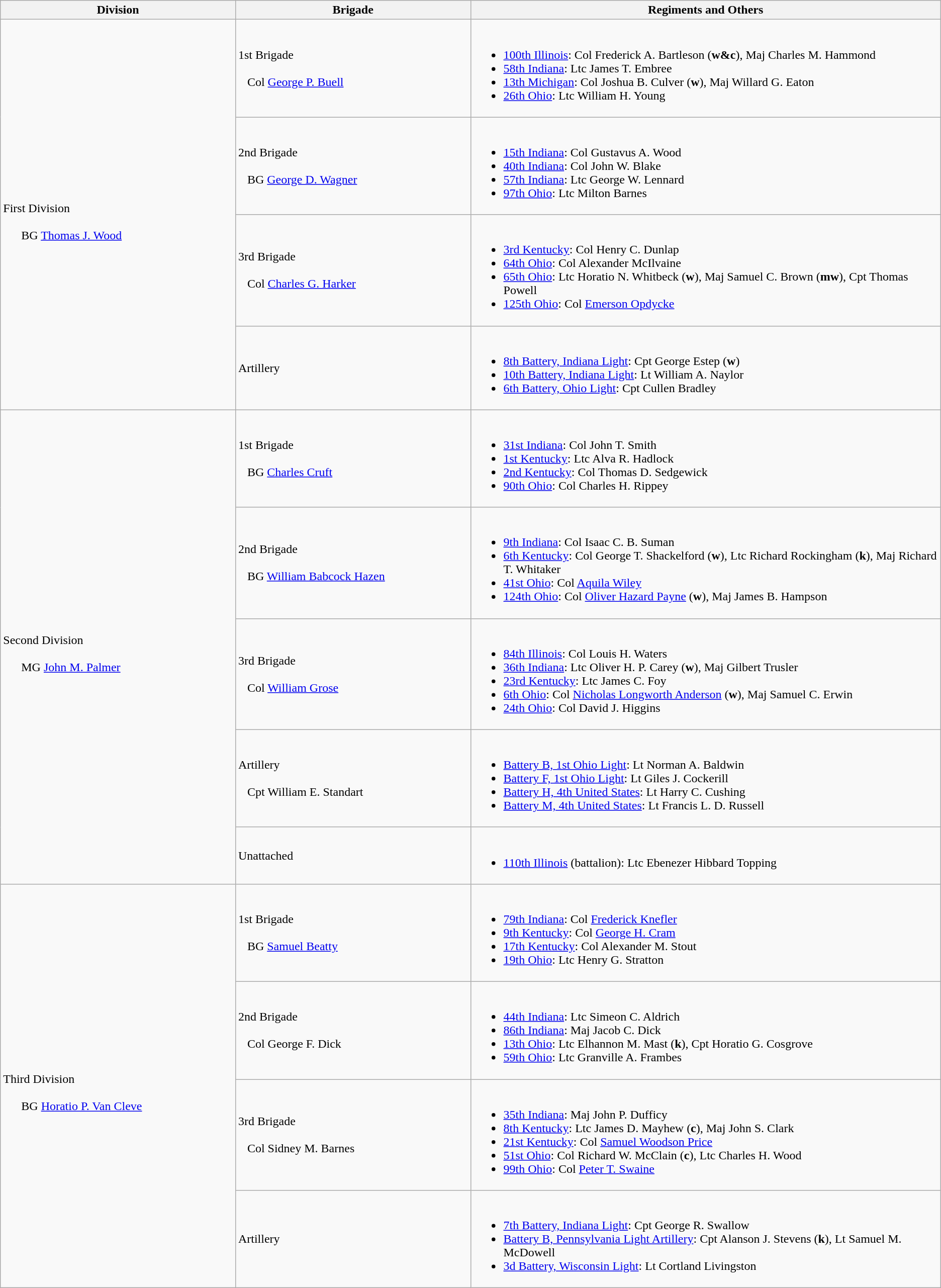<table class="wikitable">
<tr>
<th width=25%>Division</th>
<th width=25%>Brigade</th>
<th>Regiments and Others</th>
</tr>
<tr>
<td rowspan=4><br>First Division<br><br>     
BG <a href='#'>Thomas J. Wood</a></td>
<td>1st Brigade<br><br>  
Col <a href='#'>George P. Buell</a></td>
<td><br><ul><li><a href='#'>100th Illinois</a>: Col Frederick A. Bartleson (<strong>w&c</strong>), Maj Charles M. Hammond</li><li><a href='#'>58th Indiana</a>: Ltc James T. Embree</li><li><a href='#'>13th Michigan</a>: Col Joshua B. Culver (<strong>w</strong>), Maj Willard G. Eaton</li><li><a href='#'>26th Ohio</a>: Ltc William H. Young</li></ul></td>
</tr>
<tr>
<td>2nd Brigade<br><br>  
BG <a href='#'>George D. Wagner</a></td>
<td><br><ul><li><a href='#'>15th Indiana</a>: Col Gustavus A. Wood</li><li><a href='#'>40th Indiana</a>: Col John W. Blake</li><li><a href='#'>57th Indiana</a>: Ltc George W. Lennard</li><li><a href='#'>97th Ohio</a>: Ltc Milton Barnes</li></ul></td>
</tr>
<tr>
<td>3rd Brigade<br><br>  
Col <a href='#'>Charles G. Harker</a></td>
<td><br><ul><li><a href='#'>3rd Kentucky</a>: Col Henry C. Dunlap</li><li><a href='#'>64th Ohio</a>: Col Alexander McIlvaine</li><li><a href='#'>65th Ohio</a>: Ltc Horatio N. Whitbeck (<strong>w</strong>), Maj Samuel C. Brown (<strong>mw</strong>), Cpt Thomas Powell</li><li><a href='#'>125th Ohio</a>: Col <a href='#'>Emerson Opdycke</a></li></ul></td>
</tr>
<tr>
<td>Artillery</td>
<td><br><ul><li><a href='#'>8th Battery, Indiana Light</a>: Cpt George Estep (<strong>w</strong>)</li><li><a href='#'>10th Battery, Indiana Light</a>: Lt William A. Naylor</li><li><a href='#'>6th Battery, Ohio Light</a>: Cpt Cullen Bradley</li></ul></td>
</tr>
<tr>
<td rowspan=5><br>Second Division<br><br>     
MG <a href='#'>John M. Palmer</a></td>
<td>1st Brigade<br><br>  
BG <a href='#'>Charles Cruft</a></td>
<td><br><ul><li><a href='#'>31st Indiana</a>: Col John T. Smith</li><li><a href='#'>1st Kentucky</a>: Ltc Alva R. Hadlock</li><li><a href='#'>2nd Kentucky</a>: Col Thomas D. Sedgewick</li><li><a href='#'>90th Ohio</a>: Col Charles H. Rippey</li></ul></td>
</tr>
<tr>
<td>2nd Brigade<br><br>  
BG <a href='#'>William Babcock Hazen</a></td>
<td><br><ul><li><a href='#'>9th Indiana</a>: Col Isaac C. B. Suman</li><li><a href='#'>6th Kentucky</a>: Col George T. Shackelford (<strong>w</strong>), Ltc Richard Rockingham (<strong>k</strong>), Maj Richard T. Whitaker</li><li><a href='#'>41st Ohio</a>: Col <a href='#'>Aquila Wiley</a></li><li><a href='#'>124th Ohio</a>: Col <a href='#'>Oliver Hazard Payne</a> (<strong>w</strong>), Maj James B. Hampson</li></ul></td>
</tr>
<tr>
<td>3rd Brigade<br><br>  
Col <a href='#'>William Grose</a></td>
<td><br><ul><li><a href='#'>84th Illinois</a>: Col Louis H. Waters</li><li><a href='#'>36th Indiana</a>: Ltc Oliver H. P. Carey (<strong>w</strong>), Maj Gilbert Trusler</li><li><a href='#'>23rd Kentucky</a>: Ltc James C. Foy</li><li><a href='#'>6th Ohio</a>: Col <a href='#'>Nicholas Longworth Anderson</a> (<strong>w</strong>), Maj Samuel C. Erwin</li><li><a href='#'>24th Ohio</a>: Col David J. Higgins</li></ul></td>
</tr>
<tr>
<td>Artillery<br><br>  
Cpt William E. Standart</td>
<td><br><ul><li><a href='#'>Battery B, 1st Ohio Light</a>: Lt Norman A. Baldwin</li><li><a href='#'>Battery F, 1st Ohio Light</a>: Lt Giles J. Cockerill</li><li><a href='#'>Battery H, 4th United States</a>: Lt Harry C. Cushing</li><li><a href='#'>Battery M, 4th United States</a>: Lt Francis L. D. Russell</li></ul></td>
</tr>
<tr>
<td>Unattached</td>
<td><br><ul><li><a href='#'>110th Illinois</a> (battalion): Ltc Ebenezer Hibbard Topping</li></ul></td>
</tr>
<tr>
<td rowspan=4><br>Third Division<br><br>     
BG <a href='#'>Horatio P. Van Cleve</a></td>
<td>1st Brigade<br><br>  
BG <a href='#'>Samuel Beatty</a></td>
<td><br><ul><li><a href='#'>79th Indiana</a>: Col <a href='#'>Frederick Knefler</a></li><li><a href='#'>9th Kentucky</a>: Col <a href='#'>George H. Cram</a></li><li><a href='#'>17th Kentucky</a>: Col Alexander M. Stout</li><li><a href='#'>19th Ohio</a>: Ltc Henry G. Stratton</li></ul></td>
</tr>
<tr>
<td>2nd Brigade<br><br>  
Col George F. Dick</td>
<td><br><ul><li><a href='#'>44th Indiana</a>: Ltc Simeon C. Aldrich</li><li><a href='#'>86th Indiana</a>: Maj Jacob C. Dick</li><li><a href='#'>13th Ohio</a>: Ltc Elhannon M. Mast (<strong>k</strong>), Cpt Horatio G. Cosgrove</li><li><a href='#'>59th Ohio</a>: Ltc Granville A. Frambes</li></ul></td>
</tr>
<tr>
<td>3rd Brigade<br><br>  
Col Sidney M. Barnes</td>
<td><br><ul><li><a href='#'>35th Indiana</a>: Maj John P. Dufficy</li><li><a href='#'>8th Kentucky</a>: Ltc James D. Mayhew (<strong>c</strong>), Maj John S. Clark</li><li><a href='#'>21st Kentucky</a>: Col <a href='#'>Samuel Woodson Price</a></li><li><a href='#'>51st Ohio</a>: Col Richard W. McClain (<strong>c</strong>), Ltc Charles H. Wood</li><li><a href='#'>99th Ohio</a>: Col <a href='#'>Peter T. Swaine</a></li></ul></td>
</tr>
<tr>
<td>Artillery</td>
<td><br><ul><li><a href='#'>7th Battery, Indiana Light</a>: Cpt George R. Swallow</li><li><a href='#'>Battery B, Pennsylvania Light Artillery</a>: Cpt Alanson J. Stevens (<strong>k</strong>), Lt Samuel M. McDowell</li><li><a href='#'>3d Battery, Wisconsin Light</a>: Lt Cortland Livingston</li></ul></td>
</tr>
</table>
